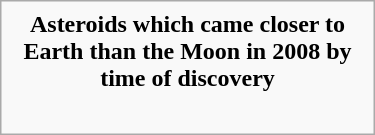<table class="infobox" style="width: 250px;">
<tr>
<td style="text-align:center"><strong>Asteroids which came closer to Earth than the Moon in 2008 by time of discovery</strong></td>
</tr>
<tr>
<td><br></td>
</tr>
</table>
